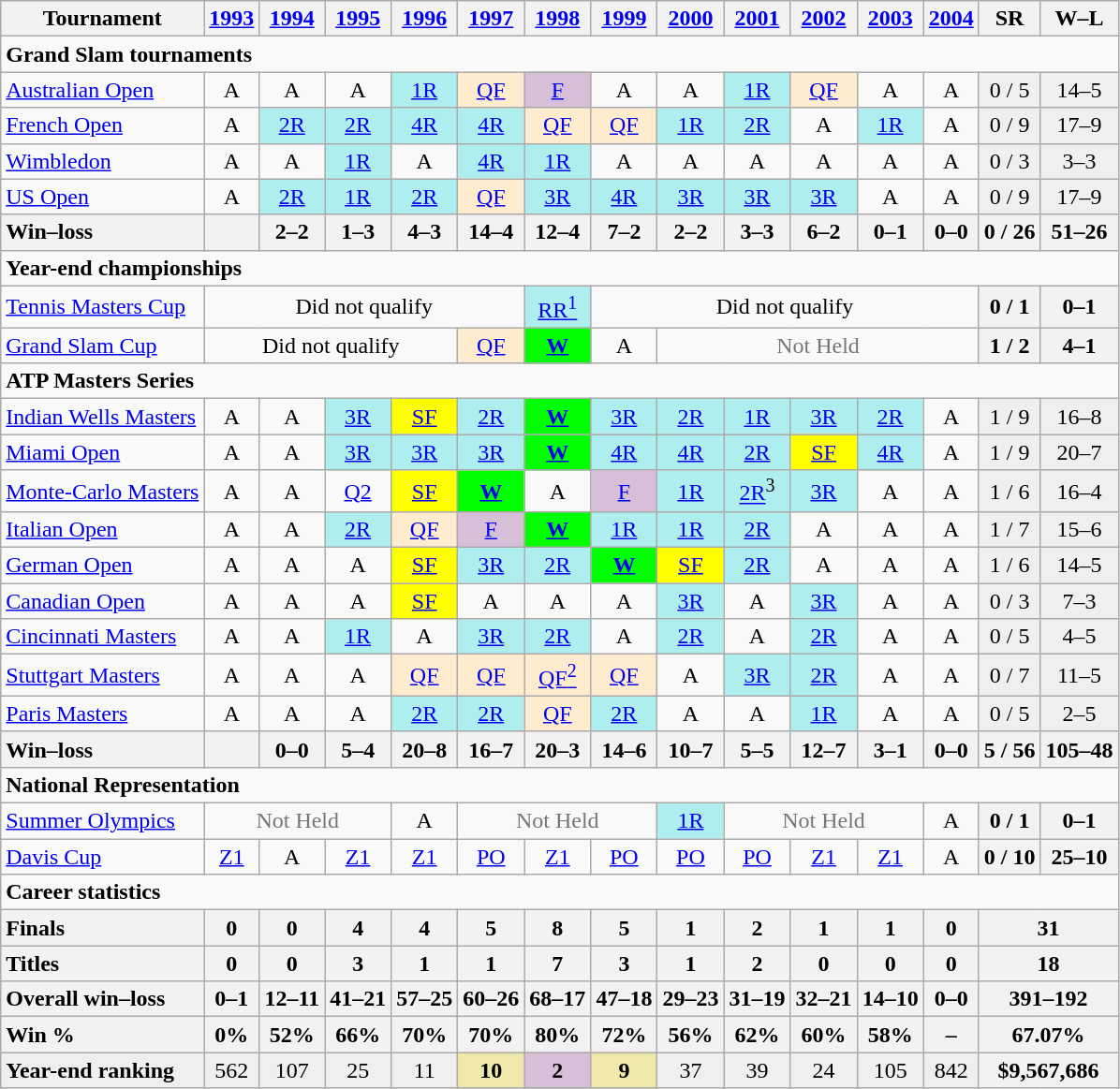<table class="wikitable" style="text-align:center">
<tr>
<th>Tournament</th>
<th><a href='#'>1993</a></th>
<th><a href='#'>1994</a></th>
<th><a href='#'>1995</a></th>
<th><a href='#'>1996</a></th>
<th><a href='#'>1997</a></th>
<th><a href='#'>1998</a></th>
<th><a href='#'>1999</a></th>
<th><a href='#'>2000</a></th>
<th><a href='#'>2001</a></th>
<th><a href='#'>2002</a></th>
<th><a href='#'>2003</a></th>
<th><a href='#'>2004</a></th>
<th>SR</th>
<th>W–L</th>
</tr>
<tr>
<td colspan="16" align="left"><strong>Grand Slam tournaments</strong></td>
</tr>
<tr>
<td align="left"><a href='#'>Australian Open</a></td>
<td>A</td>
<td>A</td>
<td>A</td>
<td bgcolor="afeeee"><a href='#'>1R</a></td>
<td bgcolor="ffebcd"><a href='#'>QF</a></td>
<td bgcolor="thistle"><a href='#'>F</a></td>
<td>A</td>
<td>A</td>
<td bgcolor="afeeee"><a href='#'>1R</a></td>
<td bgcolor="ffebcd"><a href='#'>QF</a></td>
<td>A</td>
<td>A</td>
<td bgcolor="efefef">0 / 5</td>
<td bgcolor="efefef">14–5</td>
</tr>
<tr>
<td align="left"><a href='#'>French Open</a></td>
<td>A</td>
<td bgcolor="afeeee"><a href='#'>2R</a></td>
<td bgcolor="afeeee"><a href='#'>2R</a></td>
<td bgcolor="afeeee"><a href='#'>4R</a></td>
<td bgcolor="afeeee"><a href='#'>4R</a></td>
<td bgcolor="ffebcd"><a href='#'>QF</a></td>
<td bgcolor="ffebcd"><a href='#'>QF</a></td>
<td bgcolor="afeeee"><a href='#'>1R</a></td>
<td bgcolor="afeeee"><a href='#'>2R</a></td>
<td>A</td>
<td bgcolor="afeeee"><a href='#'>1R</a></td>
<td>A</td>
<td bgcolor="efefef">0 / 9</td>
<td bgcolor="efefef">17–9</td>
</tr>
<tr>
<td align="left"><a href='#'>Wimbledon</a></td>
<td>A</td>
<td>A</td>
<td bgcolor="afeeee"><a href='#'>1R</a></td>
<td>A</td>
<td bgcolor="afeeee"><a href='#'>4R</a></td>
<td bgcolor="afeeee"><a href='#'>1R</a></td>
<td>A</td>
<td>A</td>
<td>A</td>
<td>A</td>
<td>A</td>
<td>A</td>
<td bgcolor="efefef">0 / 3</td>
<td bgcolor="efefef">3–3</td>
</tr>
<tr>
<td align="left"><a href='#'>US Open</a></td>
<td>A</td>
<td bgcolor="afeeee"><a href='#'>2R</a></td>
<td bgcolor="afeeee"><a href='#'>1R</a></td>
<td bgcolor="afeeee"><a href='#'>2R</a></td>
<td bgcolor="ffebcd"><a href='#'>QF</a></td>
<td bgcolor="afeeee"><a href='#'>3R</a></td>
<td bgcolor="afeeee"><a href='#'>4R</a></td>
<td bgcolor="afeeee"><a href='#'>3R</a></td>
<td bgcolor="afeeee"><a href='#'>3R</a></td>
<td bgcolor="afeeee"><a href='#'>3R</a></td>
<td>A</td>
<td>A</td>
<td bgcolor="efefef">0 / 9</td>
<td bgcolor="efefef">17–9</td>
</tr>
<tr>
<th style="text-align:left">Win–loss</th>
<th></th>
<th>2–2</th>
<th>1–3</th>
<th>4–3</th>
<th>14–4</th>
<th>12–4</th>
<th>7–2</th>
<th>2–2</th>
<th>3–3</th>
<th>6–2</th>
<th>0–1</th>
<th>0–0</th>
<th>0 / 26</th>
<th>51–26</th>
</tr>
<tr>
<td colspan="20" align="left"><strong>Year-end championships</strong></td>
</tr>
<tr>
<td align="left"><a href='#'>Tennis Masters Cup</a></td>
<td colspan="5">Did not qualify</td>
<td bgcolor="#afeeee"><a href='#'>RR<sup>1</sup></a></td>
<td colspan="6">Did not qualify</td>
<th>0 / 1</th>
<th>0–1</th>
</tr>
<tr>
<td align="left"><a href='#'>Grand Slam Cup</a></td>
<td colspan="4">Did not qualify</td>
<td bgcolor="#ffebcd"><a href='#'>QF</a></td>
<td bgcolor="lime"><strong><a href='#'>W</a></strong></td>
<td>A</td>
<td colspan="5" style="color:#767676">Not Held</td>
<th>1 / 2</th>
<th>4–1</th>
</tr>
<tr>
<td colspan="17" align="left"><strong>ATP Masters Series</strong></td>
</tr>
<tr>
<td align="left"><a href='#'>Indian Wells Masters</a></td>
<td>A</td>
<td>A</td>
<td bgcolor="afeeee"><a href='#'>3R</a></td>
<td bgcolor="yellow"><a href='#'>SF</a></td>
<td bgcolor="afeeee"><a href='#'>2R</a></td>
<td bgcolor="lime"><a href='#'><strong>W</strong></a></td>
<td bgcolor="afeeee"><a href='#'>3R</a></td>
<td bgcolor="afeeee"><a href='#'>2R</a></td>
<td bgcolor="afeeee"><a href='#'>1R</a></td>
<td bgcolor="afeeee"><a href='#'>3R</a></td>
<td bgcolor="afeeee"><a href='#'>2R</a></td>
<td>A</td>
<td bgcolor="efefef">1 / 9</td>
<td bgcolor="efefef">16–8</td>
</tr>
<tr>
<td align="left"><a href='#'>Miami Open</a></td>
<td>A</td>
<td>A</td>
<td bgcolor="afeeee"><a href='#'>3R</a></td>
<td bgcolor="afeeee"><a href='#'>3R</a></td>
<td bgcolor="afeeee"><a href='#'>3R</a></td>
<td bgcolor="lime"><a href='#'><strong>W</strong></a></td>
<td bgcolor="afeeee"><a href='#'>4R</a></td>
<td bgcolor="afeeee"><a href='#'>4R</a></td>
<td bgcolor="afeeee"><a href='#'>2R</a></td>
<td bgcolor="yellow"><a href='#'>SF</a></td>
<td bgcolor="afeeee"><a href='#'>4R</a></td>
<td>A</td>
<td bgcolor="efefef">1 / 9</td>
<td bgcolor="efefef">20–7</td>
</tr>
<tr>
<td align="left"><a href='#'>Monte-Carlo Masters</a></td>
<td>A</td>
<td>A</td>
<td><a href='#'>Q2</a></td>
<td bgcolor="yellow"><a href='#'>SF</a></td>
<td bgcolor="lime"><a href='#'><strong>W</strong></a></td>
<td>A</td>
<td bgcolor="thistle"><a href='#'>F</a></td>
<td bgcolor="afeeee"><a href='#'>1R</a></td>
<td bgcolor="afeeee"><a href='#'>2R</a><sup>3</sup></td>
<td bgcolor="afeeee"><a href='#'>3R</a></td>
<td>A</td>
<td>A</td>
<td bgcolor="efefef">1 / 6</td>
<td bgcolor="efefef">16–4</td>
</tr>
<tr>
<td align="left"><a href='#'>Italian Open</a></td>
<td>A</td>
<td>A</td>
<td bgcolor="afeeee"><a href='#'>2R</a></td>
<td bgcolor="ffebcd"><a href='#'>QF</a></td>
<td bgcolor="thistle"><a href='#'>F</a></td>
<td bgcolor="lime"><a href='#'><strong>W</strong></a></td>
<td bgcolor="afeeee"><a href='#'>1R</a></td>
<td bgcolor="afeeee"><a href='#'>1R</a></td>
<td bgcolor="afeeee"><a href='#'>2R</a></td>
<td>A</td>
<td>A</td>
<td>A</td>
<td bgcolor="efefef">1 / 7</td>
<td bgcolor="efefef">15–6</td>
</tr>
<tr>
<td align="left"><a href='#'>German Open</a></td>
<td>A</td>
<td>A</td>
<td>A</td>
<td bgcolor="yellow"><a href='#'>SF</a></td>
<td bgcolor="afeeee"><a href='#'>3R</a></td>
<td bgcolor="afeeee"><a href='#'>2R</a></td>
<td bgcolor="lime"><a href='#'><strong>W</strong></a></td>
<td bgcolor="yellow"><a href='#'>SF</a></td>
<td bgcolor="afeeee"><a href='#'>2R</a></td>
<td>A</td>
<td>A</td>
<td>A</td>
<td bgcolor="efefef">1 / 6</td>
<td bgcolor="efefef">14–5</td>
</tr>
<tr>
<td align="left"><a href='#'>Canadian Open</a></td>
<td>A</td>
<td>A</td>
<td>A</td>
<td bgcolor="yellow"><a href='#'>SF</a></td>
<td>A</td>
<td>A</td>
<td>A</td>
<td bgcolor="afeeee"><a href='#'>3R</a></td>
<td>A</td>
<td bgcolor="afeeee"><a href='#'>3R</a></td>
<td>A</td>
<td>A</td>
<td bgcolor="efefef">0 / 3</td>
<td bgcolor="efefef">7–3</td>
</tr>
<tr>
<td align="left"><a href='#'>Cincinnati Masters</a></td>
<td>A</td>
<td>A</td>
<td bgcolor="afeeee"><a href='#'>1R</a></td>
<td>A</td>
<td bgcolor="afeeee"><a href='#'>3R</a></td>
<td bgcolor="afeeee"><a href='#'>2R</a></td>
<td>A</td>
<td bgcolor="afeeee"><a href='#'>2R</a></td>
<td>A</td>
<td bgcolor="afeeee"><a href='#'>2R</a></td>
<td>A</td>
<td>A</td>
<td bgcolor="efefef">0 / 5</td>
<td bgcolor="efefef">4–5</td>
</tr>
<tr>
<td align="left"><a href='#'>Stuttgart Masters</a></td>
<td>A</td>
<td>A</td>
<td>A</td>
<td bgcolor="ffebcd"><a href='#'>QF</a></td>
<td bgcolor="ffebcd"><a href='#'>QF</a></td>
<td bgcolor="ffebcd"><a href='#'>QF<sup>2</sup></a></td>
<td bgcolor="ffebcd"><a href='#'>QF</a></td>
<td>A</td>
<td bgcolor="afeeee"><a href='#'>3R</a></td>
<td bgcolor="afeeee"><a href='#'>2R</a></td>
<td>A</td>
<td>A</td>
<td bgcolor="efefef">0 / 7</td>
<td bgcolor="efefef">11–5</td>
</tr>
<tr>
<td align="left"><a href='#'>Paris Masters</a></td>
<td>A</td>
<td>A</td>
<td>A</td>
<td bgcolor="afeeee"><a href='#'>2R</a></td>
<td bgcolor="afeeee"><a href='#'>2R</a></td>
<td bgcolor="ffebcd"><a href='#'>QF</a></td>
<td bgcolor="afeeee"><a href='#'>2R</a></td>
<td>A</td>
<td>A</td>
<td bgcolor="afeeee"><a href='#'>1R</a></td>
<td>A</td>
<td>A</td>
<td bgcolor="efefef">0 / 5</td>
<td bgcolor="efefef">2–5</td>
</tr>
<tr>
<th style="text-align:left">Win–loss</th>
<th></th>
<th>0–0</th>
<th>5–4</th>
<th>20–8</th>
<th>16–7</th>
<th>20–3</th>
<th>14–6</th>
<th>10–7</th>
<th>5–5</th>
<th>12–7</th>
<th>3–1</th>
<th>0–0</th>
<th>5 / 56</th>
<th>105–48</th>
</tr>
<tr>
<td colspan="17" align="left"><strong>National Representation</strong></td>
</tr>
<tr>
<td align="left"><a href='#'>Summer Olympics</a></td>
<td colspan="3" style="color:#767676">Not Held</td>
<td>A</td>
<td colspan="3" style="color:#767676">Not Held</td>
<td bgcolor="afeeee"><a href='#'>1R</a></td>
<td colspan="3" style="color:#767676">Not Held</td>
<td>A</td>
<th>0 / 1</th>
<th>0–1</th>
</tr>
<tr>
<td align="left"><a href='#'>Davis Cup</a></td>
<td><a href='#'>Z1</a></td>
<td>A</td>
<td><a href='#'>Z1</a></td>
<td><a href='#'>Z1</a></td>
<td><a href='#'>PO</a></td>
<td><a href='#'>Z1</a></td>
<td><a href='#'>PO</a></td>
<td><a href='#'>PO</a></td>
<td><a href='#'>PO</a></td>
<td><a href='#'>Z1</a></td>
<td><a href='#'>Z1</a></td>
<td>A</td>
<th>0 / 10</th>
<th>25–10</th>
</tr>
<tr>
<td colspan="17" align="left"><strong>Career statistics</strong></td>
</tr>
<tr>
<th style="text-align:left">Finals</th>
<th>0</th>
<th>0</th>
<th>4</th>
<th>4</th>
<th>5</th>
<th>8</th>
<th>5</th>
<th>1</th>
<th>2</th>
<th>1</th>
<th>1</th>
<th>0</th>
<th colspan="2">31</th>
</tr>
<tr>
<th style="text-align:left">Titles</th>
<th>0</th>
<th>0</th>
<th>3</th>
<th>1</th>
<th>1</th>
<th>7</th>
<th>3</th>
<th>1</th>
<th>2</th>
<th>0</th>
<th>0</th>
<th>0</th>
<th colspan="2">18</th>
</tr>
<tr>
<th style="text-align:left">Overall win–loss</th>
<th>0–1</th>
<th>12–11</th>
<th>41–21</th>
<th>57–25</th>
<th>60–26</th>
<th>68–17</th>
<th>47–18</th>
<th>29–23</th>
<th>31–19</th>
<th>32–21</th>
<th>14–10</th>
<th>0–0</th>
<th colspan="2">391–192</th>
</tr>
<tr>
<th style="text-align:left">Win %</th>
<th>0%</th>
<th>52%</th>
<th>66%</th>
<th>70%</th>
<th>70%</th>
<th>80%</th>
<th>72%</th>
<th>56%</th>
<th>62%</th>
<th>60%</th>
<th>58%</th>
<th>–</th>
<th colspan="2">67.07%</th>
</tr>
<tr bgcolor="efefef">
<td align="left"><strong>Year-end ranking</strong></td>
<td>562</td>
<td>107</td>
<td>25</td>
<td>11</td>
<td bgcolor="eee8aa"><strong>10</strong></td>
<td bgcolor="thistle"><strong>2</strong></td>
<td bgcolor="eee8aa"><strong>9</strong></td>
<td>37</td>
<td>39</td>
<td>24</td>
<td>105</td>
<td>842</td>
<th colspan="2">$9,567,686</th>
</tr>
</table>
